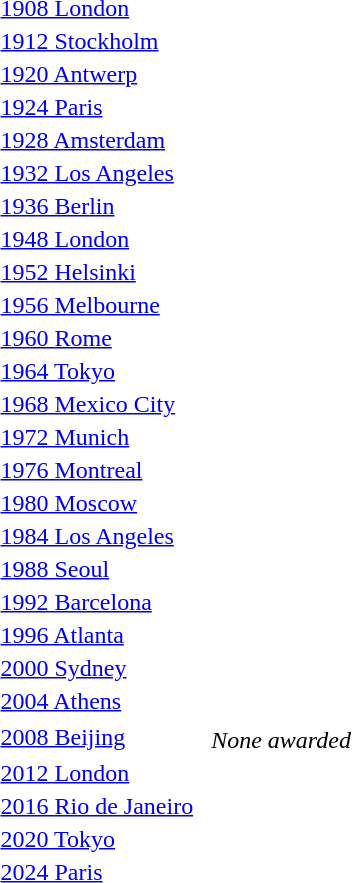<table>
<tr>
<td><a href='#'>1908 London</a><br></td>
<td></td>
<td></td>
<td></td>
</tr>
<tr>
<td><a href='#'>1912 Stockholm</a><br></td>
<td></td>
<td></td>
<td></td>
</tr>
<tr>
<td><a href='#'>1920 Antwerp</a><br></td>
<td></td>
<td></td>
<td></td>
</tr>
<tr>
<td><a href='#'>1924 Paris</a><br></td>
<td></td>
<td></td>
<td></td>
</tr>
<tr>
<td><a href='#'>1928 Amsterdam</a><br></td>
<td></td>
<td></td>
<td></td>
</tr>
<tr>
<td><a href='#'>1932 Los Angeles</a><br></td>
<td></td>
<td></td>
<td></td>
</tr>
<tr>
<td><a href='#'>1936 Berlin</a><br></td>
<td></td>
<td></td>
<td></td>
</tr>
<tr>
<td><a href='#'>1948 London</a><br></td>
<td></td>
<td></td>
<td></td>
</tr>
<tr>
<td><a href='#'>1952 Helsinki</a><br></td>
<td></td>
<td></td>
<td></td>
</tr>
<tr>
<td><a href='#'>1956 Melbourne</a><br></td>
<td></td>
<td></td>
<td></td>
</tr>
<tr>
<td><a href='#'>1960 Rome</a><br></td>
<td></td>
<td></td>
<td></td>
</tr>
<tr>
<td><a href='#'>1964 Tokyo</a><br></td>
<td></td>
<td></td>
<td></td>
</tr>
<tr>
<td><a href='#'>1968 Mexico City</a><br></td>
<td></td>
<td></td>
<td></td>
</tr>
<tr>
<td><a href='#'>1972 Munich</a><br></td>
<td></td>
<td></td>
<td></td>
</tr>
<tr>
<td><a href='#'>1976 Montreal</a><br></td>
<td></td>
<td></td>
<td></td>
</tr>
<tr>
<td><a href='#'>1980 Moscow</a><br></td>
<td></td>
<td></td>
<td></td>
</tr>
<tr>
<td><a href='#'>1984 Los Angeles</a><br></td>
<td></td>
<td></td>
<td></td>
</tr>
<tr>
<td><a href='#'>1988 Seoul</a><br></td>
<td></td>
<td></td>
<td></td>
</tr>
<tr>
<td><a href='#'>1992 Barcelona</a><br></td>
<td></td>
<td></td>
<td></td>
</tr>
<tr>
<td><a href='#'>1996 Atlanta</a><br></td>
<td></td>
<td></td>
<td></td>
</tr>
<tr>
<td><a href='#'>2000 Sydney</a><br></td>
<td></td>
<td></td>
<td></td>
</tr>
<tr>
<td><a href='#'>2004 Athens</a><br></td>
<td></td>
<td></td>
<td></td>
</tr>
<tr>
<td rowspan=2><a href='#'>2008 Beijing</a><br></td>
<td rowspan=2></td>
<td rowspan=2></td>
<td></td>
</tr>
<tr>
<td><em>None awarded</em></td>
</tr>
<tr>
<td rowspan=2><a href='#'>2012 London</a><br></td>
<td rowspan=2></td>
<td rowspan=2></td>
<td></td>
</tr>
<tr>
<td></td>
</tr>
<tr>
<td rowspan=2><a href='#'>2016 Rio de Janeiro</a><br></td>
<td rowspan=2></td>
<td rowspan=2></td>
<td></td>
</tr>
<tr>
<td></td>
</tr>
<tr>
<td rowspan=2><a href='#'>2020 Tokyo</a><br></td>
<td rowspan=2></td>
<td rowspan=2></td>
<td></td>
</tr>
<tr>
<td></td>
</tr>
<tr>
<td rowspan=2><a href='#'>2024 Paris</a><br></td>
<td rowspan=2></td>
<td rowspan=2></td>
<td></td>
</tr>
<tr>
<td></td>
</tr>
</table>
